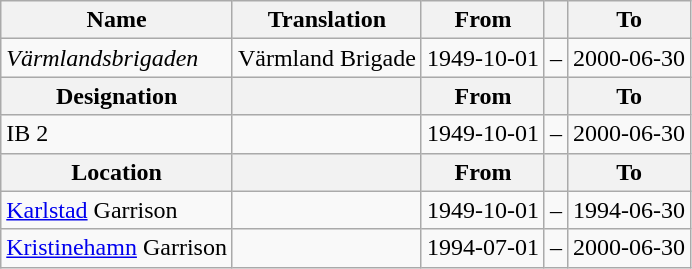<table class="wikitable">
<tr>
<th style="font-weight:bold;">Name</th>
<th style="font-weight:bold;">Translation</th>
<th style="text-align: center; font-weight:bold;">From</th>
<th></th>
<th style="text-align: center; font-weight:bold;">To</th>
</tr>
<tr>
<td style="font-style:italic;">Värmlandsbrigaden</td>
<td>Värmland Brigade</td>
<td>1949-10-01</td>
<td>–</td>
<td>2000-06-30</td>
</tr>
<tr>
<th style="font-weight:bold;">Designation</th>
<th style="font-weight:bold;"></th>
<th style="text-align: center; font-weight:bold;">From</th>
<th></th>
<th style="text-align: center; font-weight:bold;">To</th>
</tr>
<tr>
<td>IB 2</td>
<td></td>
<td style="text-align: center;">1949-10-01</td>
<td style="text-align: center;">–</td>
<td style="text-align: center;">2000-06-30</td>
</tr>
<tr>
<th style="font-weight:bold;">Location</th>
<th style="font-weight:bold;"></th>
<th style="text-align: center; font-weight:bold;">From</th>
<th></th>
<th style="text-align: center; font-weight:bold;">To</th>
</tr>
<tr>
<td><a href='#'>Karlstad</a> Garrison</td>
<td></td>
<td style="text-align: center;">1949-10-01</td>
<td style="text-align: center;">–</td>
<td style="text-align: center;">1994-06-30</td>
</tr>
<tr>
<td><a href='#'>Kristinehamn</a> Garrison</td>
<td></td>
<td style="text-align: center;">1994-07-01</td>
<td style="text-align: center;">–</td>
<td style="text-align: center;">2000-06-30</td>
</tr>
</table>
